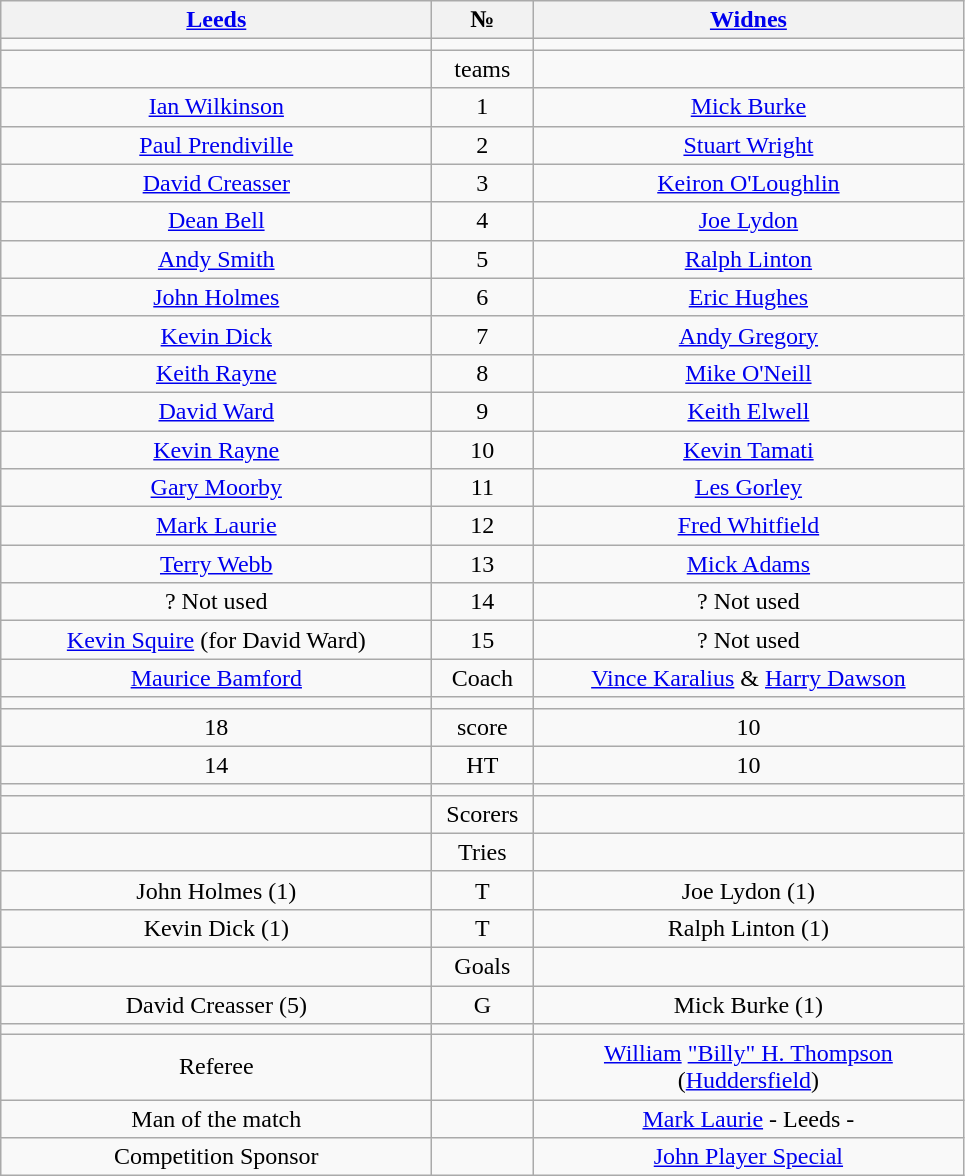<table class="wikitable" style="text-align:center;">
<tr>
<th width=280 abbr=winner><a href='#'>Leeds</a></th>
<th width=60 abbr="Number">№</th>
<th width=280 abbr=runner-up><a href='#'>Widnes</a></th>
</tr>
<tr>
<td></td>
<td></td>
<td></td>
</tr>
<tr>
<td></td>
<td>teams</td>
<td></td>
</tr>
<tr>
<td><a href='#'>Ian Wilkinson</a></td>
<td>1</td>
<td><a href='#'>Mick Burke</a></td>
</tr>
<tr>
<td><a href='#'>Paul Prendiville</a></td>
<td>2</td>
<td><a href='#'>Stuart Wright</a></td>
</tr>
<tr>
<td><a href='#'>David Creasser</a></td>
<td>3</td>
<td><a href='#'>Keiron O'Loughlin</a></td>
</tr>
<tr>
<td><a href='#'>Dean Bell</a></td>
<td>4</td>
<td><a href='#'>Joe Lydon</a></td>
</tr>
<tr>
<td><a href='#'>Andy Smith</a></td>
<td>5</td>
<td><a href='#'>Ralph Linton</a></td>
</tr>
<tr>
<td><a href='#'>John Holmes</a></td>
<td>6</td>
<td><a href='#'>Eric Hughes</a></td>
</tr>
<tr>
<td><a href='#'>Kevin Dick</a></td>
<td>7</td>
<td><a href='#'>Andy Gregory</a></td>
</tr>
<tr>
<td><a href='#'>Keith Rayne</a></td>
<td>8</td>
<td><a href='#'>Mike O'Neill</a></td>
</tr>
<tr>
<td><a href='#'>David Ward</a></td>
<td>9</td>
<td><a href='#'>Keith Elwell</a></td>
</tr>
<tr>
<td><a href='#'>Kevin Rayne</a></td>
<td>10</td>
<td><a href='#'>Kevin Tamati</a></td>
</tr>
<tr>
<td><a href='#'>Gary Moorby</a></td>
<td>11</td>
<td><a href='#'>Les Gorley</a></td>
</tr>
<tr>
<td><a href='#'>Mark Laurie</a></td>
<td>12</td>
<td><a href='#'>Fred Whitfield</a></td>
</tr>
<tr>
<td><a href='#'>Terry Webb</a></td>
<td>13</td>
<td><a href='#'>Mick Adams</a></td>
</tr>
<tr>
<td>? Not used</td>
<td>14</td>
<td>? Not used</td>
</tr>
<tr>
<td><a href='#'>Kevin Squire</a> (for David Ward)</td>
<td>15</td>
<td>? Not used</td>
</tr>
<tr>
<td><a href='#'>Maurice Bamford</a></td>
<td>Coach</td>
<td><a href='#'>Vince Karalius</a> & <a href='#'>Harry Dawson</a></td>
</tr>
<tr>
<td></td>
<td></td>
<td></td>
</tr>
<tr>
<td>18</td>
<td>score</td>
<td>10</td>
</tr>
<tr>
<td>14</td>
<td>HT</td>
<td>10</td>
</tr>
<tr>
<td></td>
<td></td>
<td></td>
</tr>
<tr>
<td></td>
<td>Scorers</td>
<td></td>
</tr>
<tr>
<td></td>
<td>Tries</td>
<td></td>
</tr>
<tr>
<td>John Holmes (1)</td>
<td>T</td>
<td>Joe Lydon (1)</td>
</tr>
<tr>
<td>Kevin Dick (1)</td>
<td>T</td>
<td>Ralph Linton (1)</td>
</tr>
<tr>
<td></td>
<td>Goals</td>
<td></td>
</tr>
<tr>
<td>David Creasser (5)</td>
<td>G</td>
<td>Mick Burke (1)</td>
</tr>
<tr>
<td></td>
<td></td>
<td></td>
</tr>
<tr>
<td>Referee</td>
<td></td>
<td><a href='#'>William</a> <a href='#'>"Billy" H. Thompson</a> (<a href='#'>Huddersfield</a>)</td>
</tr>
<tr>
<td>Man of the match</td>
<td></td>
<td><a href='#'>Mark Laurie</a> - Leeds - </td>
</tr>
<tr>
<td>Competition Sponsor</td>
<td></td>
<td><a href='#'>John Player Special</a></td>
</tr>
</table>
